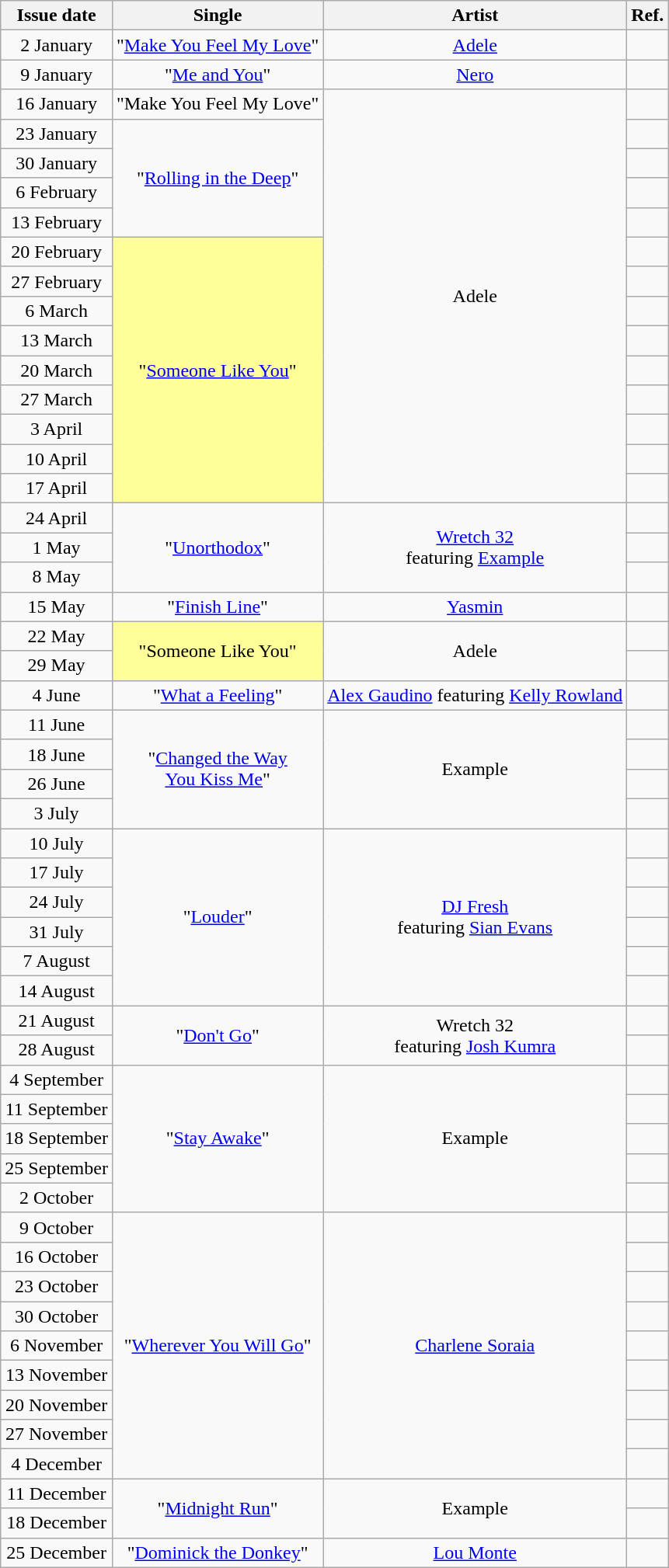<table class="wikitable plainrowheaders" style="text-align:center;">
<tr>
<th scope=col>Issue date</th>
<th scope=col>Single</th>
<th scope=col>Artist</th>
<th scope=col>Ref.</th>
</tr>
<tr>
<td>2 January</td>
<td>"<a href='#'>Make You Feel My Love</a>"</td>
<td><a href='#'>Adele</a></td>
<td></td>
</tr>
<tr>
<td>9 January</td>
<td>"<a href='#'>Me and You</a>"</td>
<td><a href='#'>Nero</a></td>
<td></td>
</tr>
<tr>
<td>16 January</td>
<td>"Make You Feel My Love"</td>
<td rowspan=14>Adele</td>
<td></td>
</tr>
<tr>
<td>23 January</td>
<td rowspan=4>"<a href='#'>Rolling in the Deep</a>"</td>
<td></td>
</tr>
<tr>
<td>30 January</td>
<td></td>
</tr>
<tr>
<td>6 February</td>
<td></td>
</tr>
<tr>
<td>13 February</td>
<td></td>
</tr>
<tr>
<td>20 February </td>
<td rowspan=9 bgcolor=#FFFF99>"<a href='#'>Someone Like You</a>" </td>
<td></td>
</tr>
<tr>
<td>27 February </td>
<td></td>
</tr>
<tr>
<td>6 March </td>
<td></td>
</tr>
<tr>
<td>13 March </td>
<td></td>
</tr>
<tr>
<td>20 March</td>
<td></td>
</tr>
<tr>
<td>27 March </td>
<td></td>
</tr>
<tr>
<td>3 April</td>
<td></td>
</tr>
<tr>
<td>10 April</td>
<td></td>
</tr>
<tr>
<td>17 April</td>
<td></td>
</tr>
<tr>
<td>24 April</td>
<td rowspan=3>"<a href='#'>Unorthodox</a>"</td>
<td rowspan=3><a href='#'>Wretch 32</a><br>featuring <a href='#'>Example</a></td>
<td></td>
</tr>
<tr>
<td>1 May</td>
<td></td>
</tr>
<tr>
<td>8 May</td>
<td></td>
</tr>
<tr>
<td>15 May</td>
<td>"<a href='#'>Finish Line</a>"</td>
<td><a href='#'>Yasmin</a></td>
<td></td>
</tr>
<tr>
<td>22 May</td>
<td rowspan=2 bgcolor=#FFFF99>"Someone Like You" </td>
<td rowspan=2>Adele</td>
<td></td>
</tr>
<tr>
<td>29 May</td>
<td></td>
</tr>
<tr>
<td>4 June</td>
<td>"<a href='#'>What a Feeling</a>"</td>
<td><a href='#'>Alex Gaudino</a> featuring <a href='#'>Kelly Rowland</a></td>
<td></td>
</tr>
<tr>
<td>11 June </td>
<td rowspan=4>"<a href='#'>Changed the Way<br>You Kiss Me</a>"</td>
<td rowspan=4>Example</td>
<td></td>
</tr>
<tr>
<td>18 June </td>
<td></td>
</tr>
<tr>
<td>26 June</td>
<td></td>
</tr>
<tr>
<td>3 July</td>
<td></td>
</tr>
<tr>
<td>10 July </td>
<td rowspan=6>"<a href='#'>Louder</a>"</td>
<td rowspan=6><a href='#'>DJ Fresh</a><br>featuring <a href='#'>Sian Evans</a></td>
<td></td>
</tr>
<tr>
<td>17 July</td>
<td></td>
</tr>
<tr>
<td>24 July</td>
<td></td>
</tr>
<tr>
<td>31 July</td>
<td></td>
</tr>
<tr>
<td>7 August</td>
<td></td>
</tr>
<tr>
<td>14 August</td>
<td></td>
</tr>
<tr>
<td>21 August </td>
<td rowspan=2>"<a href='#'>Don't Go</a>"</td>
<td rowspan=2>Wretch 32<br>featuring <a href='#'>Josh Kumra</a></td>
<td></td>
</tr>
<tr>
<td>28 August</td>
<td></td>
</tr>
<tr>
<td>4 September </td>
<td rowspan=5>"<a href='#'>Stay Awake</a>"</td>
<td rowspan=5>Example</td>
<td></td>
</tr>
<tr>
<td>11 September</td>
<td></td>
</tr>
<tr>
<td>18 September</td>
<td></td>
</tr>
<tr>
<td>25 September</td>
<td></td>
</tr>
<tr>
<td>2 October</td>
<td></td>
</tr>
<tr>
<td>9 October</td>
<td rowspan=9>"<a href='#'>Wherever You Will Go</a>"</td>
<td rowspan=9><a href='#'>Charlene Soraia</a></td>
<td></td>
</tr>
<tr>
<td>16 October</td>
<td></td>
</tr>
<tr>
<td>23 October</td>
<td></td>
</tr>
<tr>
<td>30 October</td>
<td></td>
</tr>
<tr>
<td>6 November</td>
<td></td>
</tr>
<tr>
<td>13 November</td>
<td></td>
</tr>
<tr>
<td>20 November</td>
<td></td>
</tr>
<tr>
<td>27 November</td>
<td></td>
</tr>
<tr>
<td>4 December</td>
<td></td>
</tr>
<tr>
<td>11 December</td>
<td rowspan=2>"<a href='#'>Midnight Run</a>"</td>
<td rowspan=2>Example</td>
<td></td>
</tr>
<tr>
<td>18 December</td>
<td></td>
</tr>
<tr>
<td>25 December</td>
<td>"<a href='#'>Dominick the Donkey</a>"</td>
<td><a href='#'>Lou Monte</a></td>
<td></td>
</tr>
</table>
